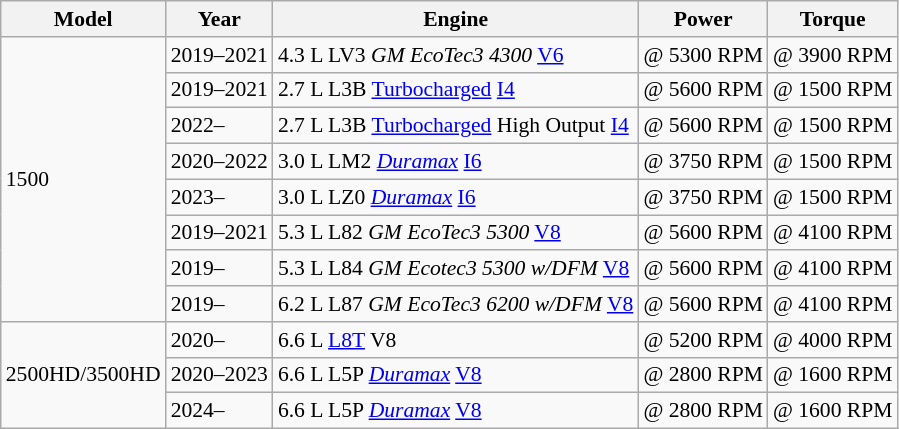<table class="wikitable" style="font-size:90%;">
<tr>
<th>Model</th>
<th>Year</th>
<th>Engine</th>
<th>Power</th>
<th>Torque</th>
</tr>
<tr>
<td rowspan="8">1500</td>
<td>2019–2021</td>
<td>4.3 L LV3 <em>GM EcoTec3 4300</em> <a href='#'>V6</a></td>
<td> @ 5300 RPM</td>
<td> @ 3900 RPM</td>
</tr>
<tr>
<td>2019–2021</td>
<td>2.7 L L3B <a href='#'>Turbocharged</a> <a href='#'>I4</a></td>
<td> @ 5600 RPM</td>
<td> @ 1500 RPM</td>
</tr>
<tr>
<td>2022–</td>
<td>2.7 L L3B <a href='#'>Turbocharged</a> High Output <a href='#'>I4</a></td>
<td> @ 5600 RPM</td>
<td> @ 1500 RPM</td>
</tr>
<tr>
<td>2020–2022</td>
<td>3.0 L LM2 <em><a href='#'>Duramax</a></em> <a href='#'>I6</a></td>
<td> @ 3750 RPM</td>
<td> @ 1500 RPM</td>
</tr>
<tr>
<td>2023–</td>
<td>3.0 L LZ0 <em><a href='#'>Duramax</a></em> <a href='#'>I6</a></td>
<td> @ 3750 RPM</td>
<td> @ 1500 RPM</td>
</tr>
<tr>
<td>2019–2021</td>
<td>5.3 L L82 <em>GM EcoTec3 5300</em> <a href='#'>V8</a></td>
<td> @ 5600 RPM</td>
<td> @ 4100 RPM</td>
</tr>
<tr>
<td>2019–</td>
<td>5.3 L L84 <em>GM Ecotec3 5300 w/DFM</em> <a href='#'>V8</a></td>
<td> @ 5600 RPM</td>
<td> @ 4100 RPM</td>
</tr>
<tr>
<td>2019–</td>
<td>6.2 L L87 <em>GM EcoTec3 6200 w/DFM</em> <a href='#'>V8</a></td>
<td> @ 5600 RPM</td>
<td> @ 4100 RPM</td>
</tr>
<tr>
<td rowspan=3>2500HD/3500HD</td>
<td>2020–</td>
<td>6.6 L <a href='#'>L8T</a> V8</td>
<td> @ 5200 RPM</td>
<td> @ 4000 RPM</td>
</tr>
<tr>
<td>2020–2023</td>
<td>6.6 L L5P <em><a href='#'>Duramax</a></em> <a href='#'>V8</a></td>
<td> @ 2800 RPM</td>
<td> @ 1600 RPM</td>
</tr>
<tr>
<td>2024–</td>
<td>6.6 L L5P <em><a href='#'>Duramax</a></em> <a href='#'>V8</a></td>
<td> @ 2800 RPM</td>
<td> @ 1600 RPM</td>
</tr>
</table>
